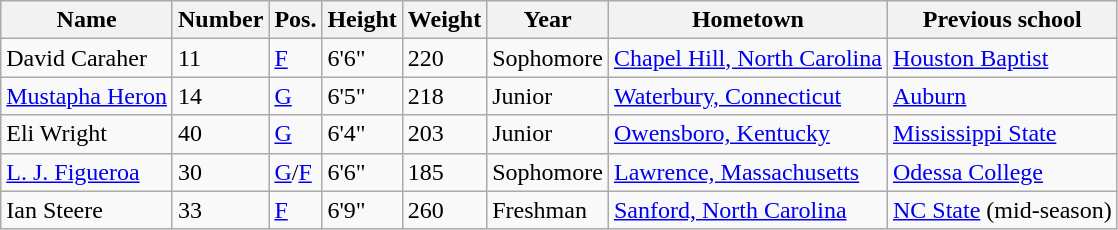<table class="wikitable sortable" border="1">
<tr>
<th>Name</th>
<th>Number</th>
<th>Pos.</th>
<th>Height</th>
<th>Weight</th>
<th>Year</th>
<th>Hometown</th>
<th class="unsortable">Previous school</th>
</tr>
<tr>
<td sortname>David Caraher</td>
<td>11</td>
<td><a href='#'>F</a></td>
<td>6'6"</td>
<td>220</td>
<td>Sophomore</td>
<td><a href='#'>Chapel Hill, North Carolina</a></td>
<td><a href='#'>Houston Baptist</a></td>
</tr>
<tr>
<td sortname><a href='#'>Mustapha Heron</a></td>
<td>14</td>
<td><a href='#'>G</a></td>
<td>6'5"</td>
<td>218</td>
<td>Junior</td>
<td><a href='#'>Waterbury, Connecticut</a></td>
<td><a href='#'>Auburn</a></td>
</tr>
<tr>
<td sortname>Eli Wright</td>
<td>40</td>
<td><a href='#'>G</a></td>
<td>6'4"</td>
<td>203</td>
<td>Junior</td>
<td><a href='#'>Owensboro, Kentucky</a></td>
<td><a href='#'>Mississippi State</a></td>
</tr>
<tr>
<td sortname><a href='#'>L. J. Figueroa</a></td>
<td>30</td>
<td><a href='#'>G</a>/<a href='#'>F</a></td>
<td>6'6"</td>
<td>185</td>
<td>Sophomore</td>
<td><a href='#'>Lawrence, Massachusetts</a></td>
<td><a href='#'>Odessa College</a></td>
</tr>
<tr>
<td sortname>Ian Steere</td>
<td>33</td>
<td><a href='#'>F</a></td>
<td>6'9"</td>
<td>260</td>
<td>Freshman</td>
<td><a href='#'>Sanford, North Carolina</a></td>
<td><a href='#'>NC State</a> (mid-season)</td>
</tr>
</table>
